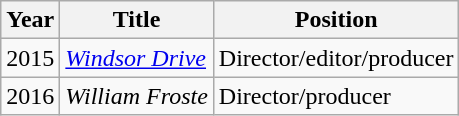<table class="wikitable sortable">
<tr>
<th>Year</th>
<th>Title</th>
<th>Position</th>
</tr>
<tr>
<td>2015</td>
<td><em><a href='#'>Windsor Drive</a></em></td>
<td>Director/editor/producer</td>
</tr>
<tr>
<td>2016</td>
<td><em>William Froste</em></td>
<td>Director/producer</td>
</tr>
</table>
